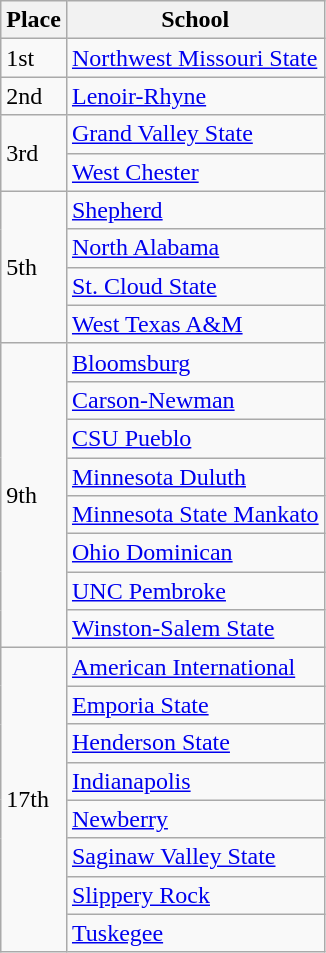<table class="wikitable">
<tr>
<th>Place</th>
<th>School</th>
</tr>
<tr>
<td>1st</td>
<td><a href='#'>Northwest Missouri State</a></td>
</tr>
<tr>
<td>2nd</td>
<td><a href='#'>Lenoir-Rhyne</a></td>
</tr>
<tr>
<td rowspan=2>3rd</td>
<td><a href='#'>Grand Valley State</a></td>
</tr>
<tr>
<td><a href='#'>West Chester</a></td>
</tr>
<tr>
<td rowspan=4>5th</td>
<td><a href='#'>Shepherd</a></td>
</tr>
<tr>
<td><a href='#'>North Alabama</a></td>
</tr>
<tr>
<td><a href='#'>St. Cloud State</a></td>
</tr>
<tr>
<td><a href='#'>West Texas A&M</a></td>
</tr>
<tr>
<td rowspan=8>9th</td>
<td><a href='#'>Bloomsburg</a></td>
</tr>
<tr>
<td><a href='#'>Carson-Newman</a></td>
</tr>
<tr>
<td><a href='#'>CSU Pueblo</a></td>
</tr>
<tr>
<td><a href='#'>Minnesota Duluth</a></td>
</tr>
<tr>
<td><a href='#'>Minnesota State Mankato</a></td>
</tr>
<tr>
<td><a href='#'>Ohio Dominican</a></td>
</tr>
<tr>
<td><a href='#'>UNC Pembroke</a></td>
</tr>
<tr>
<td><a href='#'>Winston-Salem State</a></td>
</tr>
<tr>
<td rowspan=8>17th</td>
<td><a href='#'>American International</a></td>
</tr>
<tr>
<td><a href='#'>Emporia State</a></td>
</tr>
<tr>
<td><a href='#'>Henderson State</a></td>
</tr>
<tr>
<td><a href='#'>Indianapolis</a></td>
</tr>
<tr>
<td><a href='#'>Newberry</a></td>
</tr>
<tr>
<td><a href='#'>Saginaw Valley State</a></td>
</tr>
<tr>
<td><a href='#'>Slippery Rock</a></td>
</tr>
<tr>
<td><a href='#'>Tuskegee</a></td>
</tr>
</table>
